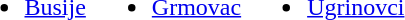<table>
<tr valign=top>
<td><br><ul><li><a href='#'>Busije</a></li></ul></td>
<td><br><ul><li><a href='#'>Grmovac</a></li></ul></td>
<td><br><ul><li><a href='#'>Ugrinovci</a></li></ul></td>
</tr>
</table>
